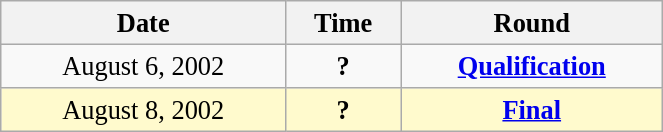<table class="wikitable" style=" text-align:center; font-size:110%;" width="35%">
<tr>
<th>Date</th>
<th>Time</th>
<th>Round</th>
</tr>
<tr>
<td>August 6, 2002</td>
<td><strong>?</strong></td>
<td><strong><a href='#'>Qualification</a></strong></td>
</tr>
<tr style=background:lemonchiffon>
<td>August 8, 2002</td>
<td><strong>?</strong></td>
<td><strong><a href='#'>Final</a></strong></td>
</tr>
</table>
